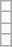<table class="wikitable">
<tr>
<td></td>
</tr>
<tr>
<td></td>
</tr>
<tr>
<td></td>
</tr>
<tr>
<td></td>
</tr>
</table>
